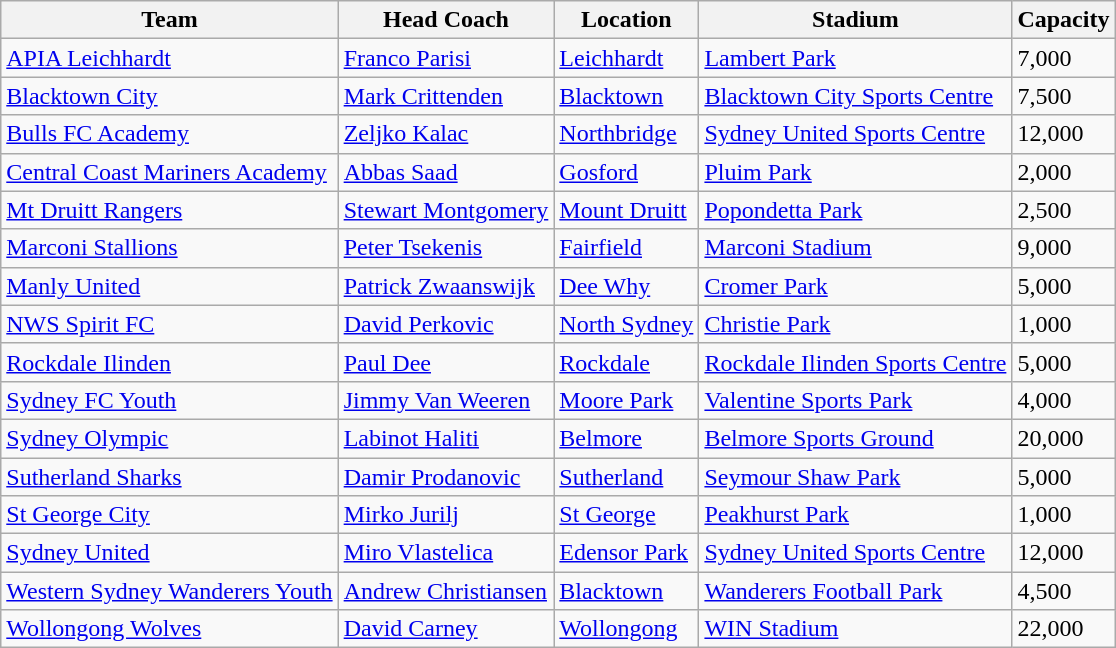<table class="wikitable sortable">
<tr>
<th>Team</th>
<th>Head Coach</th>
<th>Location</th>
<th>Stadium</th>
<th>Capacity</th>
</tr>
<tr>
<td><a href='#'>APIA Leichhardt</a></td>
<td> <a href='#'>Franco Parisi</a></td>
<td><a href='#'>Leichhardt</a></td>
<td><a href='#'>Lambert Park</a></td>
<td>7,000</td>
</tr>
<tr>
<td><a href='#'>Blacktown City</a></td>
<td> <a href='#'>Mark Crittenden</a></td>
<td><a href='#'>Blacktown</a></td>
<td><a href='#'>Blacktown City Sports Centre</a></td>
<td>7,500</td>
</tr>
<tr>
<td><a href='#'>Bulls FC Academy</a></td>
<td> <a href='#'>Zeljko Kalac</a></td>
<td><a href='#'>Northbridge</a></td>
<td><a href='#'>Sydney United Sports Centre</a></td>
<td>12,000</td>
</tr>
<tr>
<td><a href='#'>Central Coast Mariners Academy</a></td>
<td> <a href='#'>Abbas Saad</a></td>
<td><a href='#'>Gosford</a></td>
<td><a href='#'>Pluim Park</a></td>
<td>2,000</td>
</tr>
<tr>
<td><a href='#'>Mt Druitt Rangers</a></td>
<td> <a href='#'>Stewart Montgomery</a></td>
<td><a href='#'>Mount Druitt</a></td>
<td><a href='#'>Popondetta Park</a></td>
<td>2,500</td>
</tr>
<tr>
<td><a href='#'>Marconi Stallions</a></td>
<td> <a href='#'>Peter Tsekenis</a></td>
<td><a href='#'>Fairfield</a></td>
<td><a href='#'>Marconi Stadium</a></td>
<td>9,000</td>
</tr>
<tr>
<td><a href='#'>Manly United</a></td>
<td> <a href='#'>Patrick Zwaanswijk</a></td>
<td><a href='#'>Dee Why</a></td>
<td><a href='#'>Cromer Park</a></td>
<td>5,000</td>
</tr>
<tr>
<td><a href='#'>NWS Spirit FC</a></td>
<td> <a href='#'>David Perkovic</a></td>
<td><a href='#'>North Sydney</a></td>
<td><a href='#'>Christie Park</a></td>
<td>1,000</td>
</tr>
<tr>
<td><a href='#'>Rockdale Ilinden</a></td>
<td> <a href='#'>Paul Dee</a></td>
<td><a href='#'>Rockdale</a></td>
<td><a href='#'>Rockdale Ilinden Sports Centre</a></td>
<td>5,000</td>
</tr>
<tr>
<td><a href='#'>Sydney FC Youth</a></td>
<td> <a href='#'>Jimmy Van Weeren</a></td>
<td><a href='#'>Moore Park</a></td>
<td><a href='#'>Valentine Sports Park</a></td>
<td>4,000</td>
</tr>
<tr>
<td><a href='#'>Sydney Olympic</a></td>
<td> <a href='#'>Labinot Haliti</a></td>
<td><a href='#'>Belmore</a></td>
<td><a href='#'>Belmore Sports Ground</a></td>
<td>20,000</td>
</tr>
<tr>
<td><a href='#'>Sutherland Sharks</a></td>
<td> <a href='#'>Damir Prodanovic</a></td>
<td><a href='#'>Sutherland</a></td>
<td><a href='#'>Seymour Shaw Park</a></td>
<td>5,000</td>
</tr>
<tr>
<td><a href='#'>St George City</a></td>
<td> <a href='#'>Mirko Jurilj</a></td>
<td><a href='#'>St George</a></td>
<td><a href='#'>Peakhurst Park</a></td>
<td>1,000</td>
</tr>
<tr>
<td><a href='#'>Sydney United</a></td>
<td> <a href='#'>Miro Vlastelica</a></td>
<td><a href='#'>Edensor Park</a></td>
<td><a href='#'>Sydney United Sports Centre</a></td>
<td>12,000</td>
</tr>
<tr>
<td><a href='#'>Western Sydney Wanderers Youth</a></td>
<td> <a href='#'>Andrew Christiansen</a></td>
<td><a href='#'>Blacktown</a></td>
<td><a href='#'>Wanderers Football Park</a></td>
<td>4,500</td>
</tr>
<tr>
<td><a href='#'>Wollongong Wolves</a></td>
<td> <a href='#'>David Carney</a></td>
<td><a href='#'>Wollongong</a></td>
<td><a href='#'>WIN Stadium</a></td>
<td>22,000</td>
</tr>
</table>
